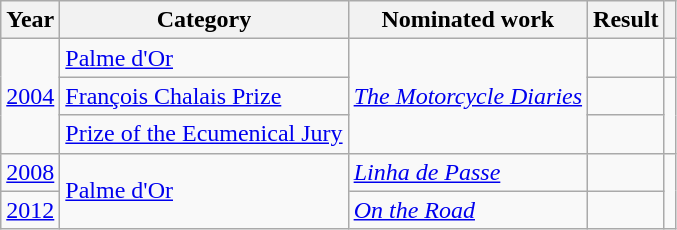<table class="wikitable sortable">
<tr>
<th>Year</th>
<th>Category</th>
<th>Nominated work</th>
<th>Result</th>
<th class="unsortable"></th>
</tr>
<tr>
<td rowspan="3"><a href='#'>2004</a></td>
<td><a href='#'>Palme d'Or</a></td>
<td rowspan="3"><em><a href='#'>The Motorcycle Diaries</a></em></td>
<td></td>
<td></td>
</tr>
<tr>
<td><a href='#'>François Chalais Prize</a></td>
<td></td>
<td rowspan="2"></td>
</tr>
<tr>
<td><a href='#'>Prize of the Ecumenical Jury</a></td>
<td></td>
</tr>
<tr>
<td><a href='#'>2008</a></td>
<td rowspan="2"><a href='#'>Palme d'Or</a></td>
<td><em><a href='#'>Linha de Passe</a></em></td>
<td></td>
<td rowspan="2"></td>
</tr>
<tr>
<td><a href='#'>2012</a></td>
<td><em><a href='#'>On the Road</a></em></td>
<td></td>
</tr>
</table>
